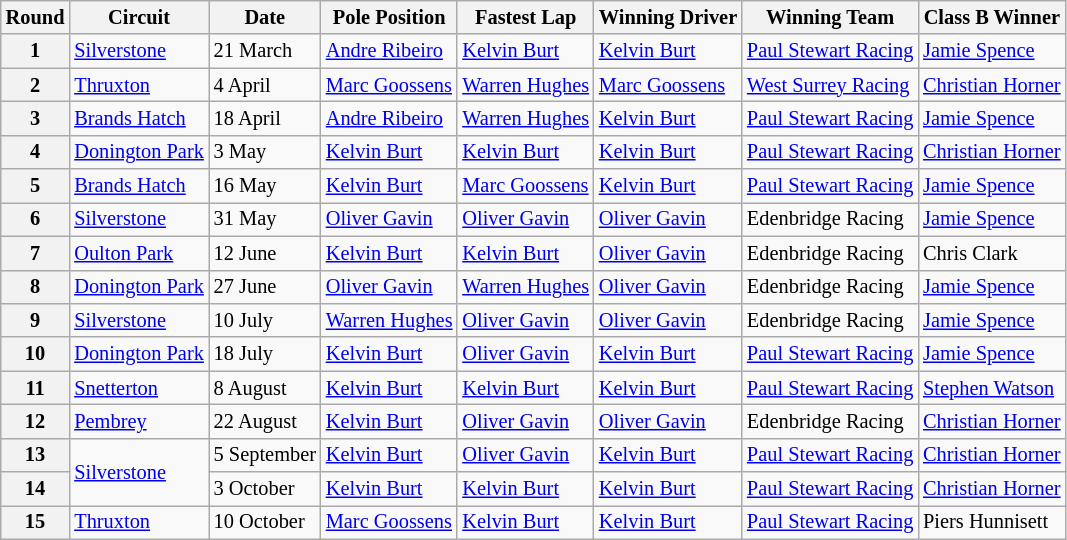<table class="wikitable" style="font-size: 85%;">
<tr>
<th>Round</th>
<th>Circuit</th>
<th>Date</th>
<th>Pole Position</th>
<th>Fastest Lap</th>
<th>Winning Driver</th>
<th>Winning Team</th>
<th>Class B Winner</th>
</tr>
<tr>
<th>1</th>
<td><a href='#'>Silverstone</a></td>
<td>21 March</td>
<td> <a href='#'>Andre Ribeiro</a></td>
<td> <a href='#'>Kelvin Burt</a></td>
<td> <a href='#'>Kelvin Burt</a></td>
<td nowrap> <a href='#'>Paul Stewart Racing</a></td>
<td> <a href='#'>Jamie Spence</a></td>
</tr>
<tr>
<th>2</th>
<td><a href='#'>Thruxton</a></td>
<td>4 April</td>
<td> <a href='#'>Marc Goossens</a></td>
<td> <a href='#'>Warren Hughes</a></td>
<td> <a href='#'>Marc Goossens</a></td>
<td> <a href='#'>West Surrey Racing</a></td>
<td nowrap> <a href='#'>Christian Horner</a></td>
</tr>
<tr>
<th>3</th>
<td><a href='#'>Brands Hatch</a></td>
<td>18 April</td>
<td> <a href='#'>Andre Ribeiro</a></td>
<td> <a href='#'>Warren Hughes</a></td>
<td> <a href='#'>Kelvin Burt</a></td>
<td> <a href='#'>Paul Stewart Racing</a></td>
<td> <a href='#'>Jamie Spence</a></td>
</tr>
<tr>
<th>4</th>
<td nowrap><a href='#'>Donington Park</a></td>
<td>3 May</td>
<td> <a href='#'>Kelvin Burt</a></td>
<td> <a href='#'>Kelvin Burt</a></td>
<td> <a href='#'>Kelvin Burt</a></td>
<td> <a href='#'>Paul Stewart Racing</a></td>
<td> <a href='#'>Christian Horner</a></td>
</tr>
<tr>
<th>5</th>
<td><a href='#'>Brands Hatch</a></td>
<td>16 May</td>
<td> <a href='#'>Kelvin Burt</a></td>
<td> <a href='#'>Marc Goossens</a></td>
<td> <a href='#'>Kelvin Burt</a></td>
<td> <a href='#'>Paul Stewart Racing</a></td>
<td> <a href='#'>Jamie Spence</a></td>
</tr>
<tr>
<th>6</th>
<td><a href='#'>Silverstone</a></td>
<td>31 May</td>
<td> <a href='#'>Oliver Gavin</a></td>
<td> <a href='#'>Oliver Gavin</a></td>
<td> <a href='#'>Oliver Gavin</a></td>
<td> Edenbridge Racing</td>
<td> <a href='#'>Jamie Spence</a></td>
</tr>
<tr>
<th>7</th>
<td><a href='#'>Oulton Park</a></td>
<td>12 June</td>
<td> <a href='#'>Kelvin Burt</a></td>
<td> <a href='#'>Kelvin Burt</a></td>
<td> <a href='#'>Oliver Gavin</a></td>
<td> Edenbridge Racing</td>
<td> Chris Clark</td>
</tr>
<tr>
<th>8</th>
<td><a href='#'>Donington Park</a></td>
<td>27 June</td>
<td> <a href='#'>Oliver Gavin</a></td>
<td> <a href='#'>Warren Hughes</a></td>
<td> <a href='#'>Oliver Gavin</a></td>
<td> Edenbridge Racing</td>
<td> <a href='#'>Jamie Spence</a></td>
</tr>
<tr>
<th>9</th>
<td><a href='#'>Silverstone</a></td>
<td>10 July</td>
<td> <a href='#'>Warren Hughes</a></td>
<td> <a href='#'>Oliver Gavin</a></td>
<td> <a href='#'>Oliver Gavin</a></td>
<td> Edenbridge Racing</td>
<td> <a href='#'>Jamie Spence</a></td>
</tr>
<tr>
<th>10</th>
<td><a href='#'>Donington Park</a></td>
<td>18 July</td>
<td> <a href='#'>Kelvin Burt</a></td>
<td> <a href='#'>Oliver Gavin</a></td>
<td> <a href='#'>Kelvin Burt</a></td>
<td> <a href='#'>Paul Stewart Racing</a></td>
<td> <a href='#'>Jamie Spence</a></td>
</tr>
<tr>
<th>11</th>
<td><a href='#'>Snetterton</a></td>
<td>8 August</td>
<td> <a href='#'>Kelvin Burt</a></td>
<td> <a href='#'>Kelvin Burt</a></td>
<td> <a href='#'>Kelvin Burt</a></td>
<td> <a href='#'>Paul Stewart Racing</a></td>
<td> <a href='#'>Stephen Watson</a></td>
</tr>
<tr>
<th>12</th>
<td><a href='#'>Pembrey</a></td>
<td>22 August</td>
<td> <a href='#'>Kelvin Burt</a></td>
<td> <a href='#'>Oliver Gavin</a></td>
<td> <a href='#'>Oliver Gavin</a></td>
<td> Edenbridge Racing</td>
<td> <a href='#'>Christian Horner</a></td>
</tr>
<tr>
<th>13</th>
<td rowspan=2><a href='#'>Silverstone</a></td>
<td nowrap>5 September</td>
<td> <a href='#'>Kelvin Burt</a></td>
<td> <a href='#'>Oliver Gavin</a></td>
<td> <a href='#'>Kelvin Burt</a></td>
<td> <a href='#'>Paul Stewart Racing</a></td>
<td> <a href='#'>Christian Horner</a></td>
</tr>
<tr>
<th>14</th>
<td>3 October</td>
<td> <a href='#'>Kelvin Burt</a></td>
<td> <a href='#'>Kelvin Burt</a></td>
<td> <a href='#'>Kelvin Burt</a></td>
<td> <a href='#'>Paul Stewart Racing</a></td>
<td> <a href='#'>Christian Horner</a></td>
</tr>
<tr>
<th>15</th>
<td><a href='#'>Thruxton</a></td>
<td>10 October</td>
<td> <a href='#'>Marc Goossens</a></td>
<td> <a href='#'>Kelvin Burt</a></td>
<td> <a href='#'>Kelvin Burt</a></td>
<td> <a href='#'>Paul Stewart Racing</a></td>
<td> Piers Hunnisett</td>
</tr>
</table>
